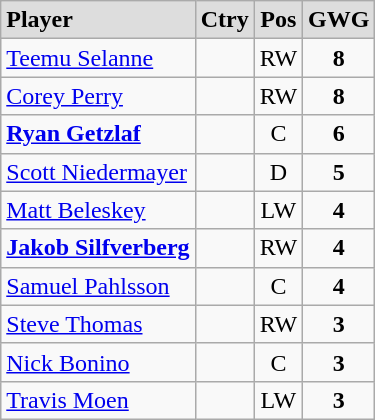<table class="wikitable">
<tr align="center" style="font-weight:bold; background-color:#dddddd;" |>
<td align="left">Player</td>
<td>Ctry</td>
<td>Pos</td>
<td>GWG</td>
</tr>
<tr align="center">
<td align="left"><a href='#'>Teemu Selanne</a></td>
<td></td>
<td>RW</td>
<td><strong>8</strong></td>
</tr>
<tr align="center">
<td align="left"><a href='#'>Corey Perry</a></td>
<td></td>
<td>RW</td>
<td><strong>8</strong></td>
</tr>
<tr align="center">
<td align="left"><strong><a href='#'>Ryan Getzlaf</a></strong></td>
<td></td>
<td>C</td>
<td><strong>6</strong></td>
</tr>
<tr align="center">
<td align="left"><a href='#'>Scott Niedermayer</a></td>
<td></td>
<td>D</td>
<td><strong>5</strong></td>
</tr>
<tr align="center">
<td align="left"><a href='#'>Matt Beleskey</a></td>
<td></td>
<td>LW</td>
<td><strong>4</strong></td>
</tr>
<tr align="center">
<td align="left"><strong><a href='#'>Jakob Silfverberg</a></strong></td>
<td></td>
<td>RW</td>
<td><strong>4</strong></td>
</tr>
<tr align="center">
<td align="left"><a href='#'>Samuel Pahlsson</a></td>
<td></td>
<td>C</td>
<td><strong>4</strong></td>
</tr>
<tr align="center">
<td align="left"><a href='#'>Steve Thomas</a></td>
<td></td>
<td>RW</td>
<td><strong>3</strong></td>
</tr>
<tr align="center">
<td align="left"><a href='#'>Nick Bonino</a></td>
<td></td>
<td>C</td>
<td><strong>3</strong></td>
</tr>
<tr align="center">
<td align="left"><a href='#'>Travis Moen</a></td>
<td></td>
<td>LW</td>
<td><strong>3</strong></td>
</tr>
</table>
